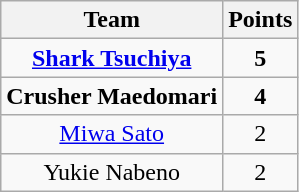<table class="wikitable" style="text-align:center">
<tr>
<th>Team</th>
<th>Points</th>
</tr>
<tr>
<td><strong><a href='#'>Shark Tsuchiya</a></strong></td>
<td><strong>5</strong></td>
</tr>
<tr>
<td><strong>Crusher Maedomari</strong></td>
<td><strong>4</strong></td>
</tr>
<tr>
<td><a href='#'>Miwa Sato</a></td>
<td>2</td>
</tr>
<tr>
<td>Yukie Nabeno</td>
<td>2</td>
</tr>
</table>
